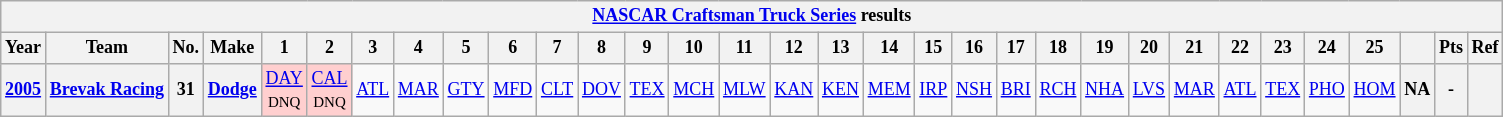<table class="wikitable" style="text-align:center; font-size:75%">
<tr>
<th colspan=45><a href='#'>NASCAR Craftsman Truck Series</a> results</th>
</tr>
<tr>
<th>Year</th>
<th>Team</th>
<th>No.</th>
<th>Make</th>
<th>1</th>
<th>2</th>
<th>3</th>
<th>4</th>
<th>5</th>
<th>6</th>
<th>7</th>
<th>8</th>
<th>9</th>
<th>10</th>
<th>11</th>
<th>12</th>
<th>13</th>
<th>14</th>
<th>15</th>
<th>16</th>
<th>17</th>
<th>18</th>
<th>19</th>
<th>20</th>
<th>21</th>
<th>22</th>
<th>23</th>
<th>24</th>
<th>25</th>
<th></th>
<th>Pts</th>
<th>Ref</th>
</tr>
<tr>
<th><a href='#'>2005</a></th>
<th><a href='#'>Brevak Racing</a></th>
<th>31</th>
<th><a href='#'>Dodge</a></th>
<td style="background:#FFCFCF;"><a href='#'>DAY</a><br><small>DNQ</small></td>
<td style="background:#FFCFCF;"><a href='#'>CAL</a><br><small>DNQ</small></td>
<td><a href='#'>ATL</a></td>
<td><a href='#'>MAR</a></td>
<td><a href='#'>GTY</a></td>
<td><a href='#'>MFD</a></td>
<td><a href='#'>CLT</a></td>
<td><a href='#'>DOV</a></td>
<td><a href='#'>TEX</a></td>
<td><a href='#'>MCH</a></td>
<td><a href='#'>MLW</a></td>
<td><a href='#'>KAN</a></td>
<td><a href='#'>KEN</a></td>
<td><a href='#'>MEM</a></td>
<td><a href='#'>IRP</a></td>
<td><a href='#'>NSH</a></td>
<td><a href='#'>BRI</a></td>
<td><a href='#'>RCH</a></td>
<td><a href='#'>NHA</a></td>
<td><a href='#'>LVS</a></td>
<td><a href='#'>MAR</a></td>
<td><a href='#'>ATL</a></td>
<td><a href='#'>TEX</a></td>
<td><a href='#'>PHO</a></td>
<td><a href='#'>HOM</a></td>
<th>NA</th>
<th>-</th>
<th></th>
</tr>
</table>
